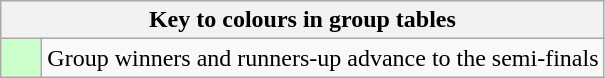<table class="wikitable" style="text-align: center;">
<tr>
<th colspan=2>Key to colours in group tables</th>
</tr>
<tr>
<td bgcolor=#ccffcc style="width: 20px;"></td>
<td align=left>Group winners and runners-up advance to the semi-finals</td>
</tr>
</table>
